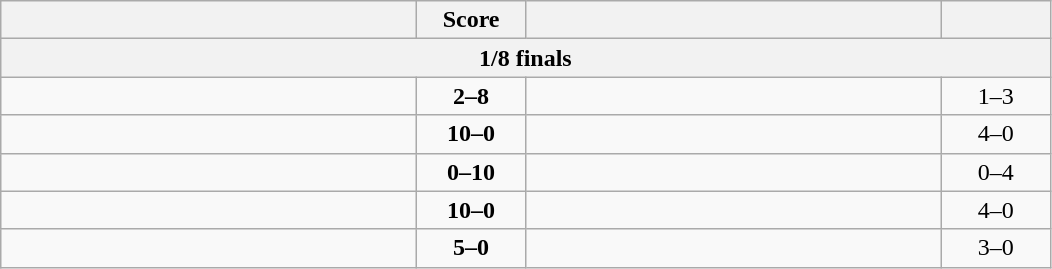<table class="wikitable" style="text-align: left;">
<tr>
<th align="right" width="270"></th>
<th width="65">Score</th>
<th align="left" width="270"></th>
<th width="65"></th>
</tr>
<tr>
<th colspan=4>1/8 finals</th>
</tr>
<tr>
<td></td>
<td align="center"><strong>2–8</strong></td>
<td><strong></strong></td>
<td align=center>1–3 <strong></strong></td>
</tr>
<tr>
<td><strong></strong></td>
<td align="center"><strong>10–0</strong></td>
<td></td>
<td align=center>4–0 <strong></strong></td>
</tr>
<tr>
<td></td>
<td align="center"><strong>0–10</strong></td>
<td><strong></strong></td>
<td align=center>0–4 <strong></strong></td>
</tr>
<tr>
<td><strong></strong></td>
<td align="center"><strong>10–0</strong></td>
<td></td>
<td align=center>4–0 <strong></strong></td>
</tr>
<tr>
<td><strong></strong></td>
<td align="center"><strong>5–0</strong></td>
<td></td>
<td align=center>3–0 <strong></strong></td>
</tr>
</table>
